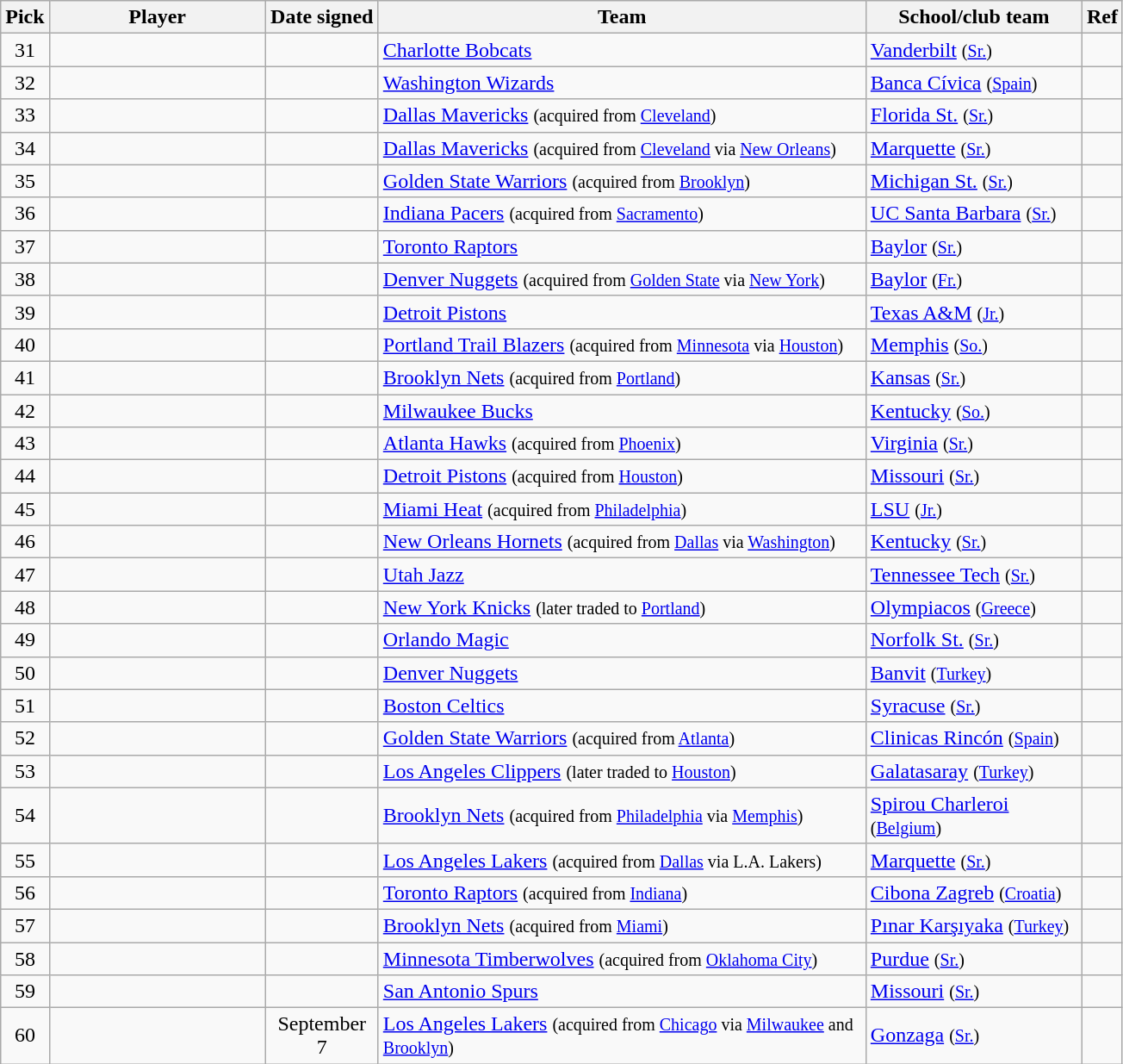<table class="wikitable sortable" style="text-align:left">
<tr>
<th style="width:30px">Pick</th>
<th style="width:160px">Player</th>
<th style="width:80px">Date signed</th>
<th style="width:370px">Team</th>
<th style="width:160px">School/club team</th>
<th class="unsortbale">Ref</th>
</tr>
<tr>
<td align=center>31</td>
<td></td>
<td align=center></td>
<td><a href='#'>Charlotte Bobcats</a></td>
<td><a href='#'>Vanderbilt</a> <small>(<a href='#'>Sr.</a>)</small></td>
<td align=center></td>
</tr>
<tr>
<td align=center>32</td>
<td></td>
<td align=center></td>
<td><a href='#'>Washington Wizards</a></td>
<td><a href='#'>Banca Cívica</a> <small>(<a href='#'>Spain</a>)</small></td>
<td align=center></td>
</tr>
<tr>
<td align=center>33</td>
<td></td>
<td align=center></td>
<td><a href='#'>Dallas Mavericks</a> <small>(acquired from <a href='#'>Cleveland</a>)</small></td>
<td><a href='#'>Florida St.</a> <small>(<a href='#'>Sr.</a>)</small></td>
<td align=center></td>
</tr>
<tr>
<td align=center>34</td>
<td></td>
<td align=center></td>
<td><a href='#'>Dallas Mavericks</a> <small>(acquired from <a href='#'>Cleveland</a> via <a href='#'>New Orleans</a>)</small></td>
<td><a href='#'>Marquette</a> <small>(<a href='#'>Sr.</a>)</small></td>
<td align=center></td>
</tr>
<tr>
<td align=center>35</td>
<td></td>
<td align=center></td>
<td><a href='#'>Golden State Warriors</a> <small>(acquired from <a href='#'>Brooklyn</a>)</small></td>
<td><a href='#'>Michigan St.</a> <small>(<a href='#'>Sr.</a>)</small></td>
<td align=center></td>
</tr>
<tr>
<td align=center>36</td>
<td></td>
<td align=center></td>
<td><a href='#'>Indiana Pacers</a> <small>(acquired from <a href='#'>Sacramento</a>)</small></td>
<td><a href='#'>UC Santa Barbara</a> <small>(<a href='#'>Sr.</a>)</small></td>
<td align=center></td>
</tr>
<tr>
<td align=center>37</td>
<td></td>
<td align=center></td>
<td><a href='#'>Toronto Raptors</a></td>
<td><a href='#'>Baylor</a> <small>(<a href='#'>Sr.</a>)</small></td>
<td align=center></td>
</tr>
<tr>
<td align=center>38</td>
<td></td>
<td align=center></td>
<td><a href='#'>Denver Nuggets</a> <small>(acquired from <a href='#'>Golden State</a> via <a href='#'>New York</a>)</small></td>
<td><a href='#'>Baylor</a> <small>(<a href='#'>Fr.</a>)</small></td>
<td align=center></td>
</tr>
<tr>
<td align=center>39</td>
<td></td>
<td align=center></td>
<td><a href='#'>Detroit Pistons</a></td>
<td><a href='#'>Texas A&M</a> <small>(<a href='#'>Jr.</a>)</small></td>
<td align=center></td>
</tr>
<tr>
<td align=center>40</td>
<td></td>
<td align=center></td>
<td><a href='#'>Portland Trail Blazers</a> <small>(acquired from <a href='#'>Minnesota</a> via <a href='#'>Houston</a>)</small></td>
<td><a href='#'>Memphis</a> <small>(<a href='#'>So.</a>)</small></td>
<td align=center></td>
</tr>
<tr>
<td align=center>41</td>
<td></td>
<td align=center></td>
<td><a href='#'>Brooklyn Nets</a> <small>(acquired from <a href='#'>Portland</a>)</small></td>
<td><a href='#'>Kansas</a> <small>(<a href='#'>Sr.</a>)</small></td>
<td align=center></td>
</tr>
<tr>
<td align=center>42</td>
<td></td>
<td align=center></td>
<td><a href='#'>Milwaukee Bucks</a></td>
<td><a href='#'>Kentucky</a> <small>(<a href='#'>So.</a>)</small></td>
<td align=center></td>
</tr>
<tr>
<td align=center>43</td>
<td></td>
<td align=center></td>
<td><a href='#'>Atlanta Hawks</a> <small>(acquired from <a href='#'>Phoenix</a>)</small></td>
<td><a href='#'>Virginia</a> <small>(<a href='#'>Sr.</a>)</small></td>
<td align=center></td>
</tr>
<tr>
<td align=center>44</td>
<td></td>
<td align=center></td>
<td><a href='#'>Detroit Pistons</a> <small>(acquired from <a href='#'>Houston</a>)</small></td>
<td><a href='#'>Missouri</a> <small>(<a href='#'>Sr.</a>)</small></td>
<td align=center></td>
</tr>
<tr>
<td align=center>45</td>
<td></td>
<td align=center></td>
<td><a href='#'>Miami Heat</a> <small>(acquired from <a href='#'>Philadelphia</a>)</small></td>
<td><a href='#'>LSU</a> <small>(<a href='#'>Jr.</a>)</small></td>
<td align=center></td>
</tr>
<tr>
<td align=center>46</td>
<td></td>
<td align=center></td>
<td><a href='#'>New Orleans Hornets</a> <small>(acquired from <a href='#'>Dallas</a> via <a href='#'>Washington</a>)</small></td>
<td><a href='#'>Kentucky</a> <small>(<a href='#'>Sr.</a>)</small></td>
<td align=center></td>
</tr>
<tr>
<td align=center>47</td>
<td></td>
<td align=center></td>
<td><a href='#'>Utah Jazz</a></td>
<td><a href='#'>Tennessee Tech</a> <small>(<a href='#'>Sr.</a>)</small></td>
<td align=center></td>
</tr>
<tr>
<td align=center>48</td>
<td></td>
<td align=center></td>
<td><a href='#'>New York Knicks</a> <small>(later traded to <a href='#'>Portland</a>)</small></td>
<td><a href='#'>Olympiacos</a> <small>(<a href='#'>Greece</a>)</small></td>
<td align=center></td>
</tr>
<tr>
<td align=center>49</td>
<td></td>
<td align=center></td>
<td><a href='#'>Orlando Magic</a></td>
<td><a href='#'>Norfolk St.</a> <small>(<a href='#'>Sr.</a>)</small></td>
<td align=center></td>
</tr>
<tr>
<td align=center>50</td>
<td></td>
<td align=center></td>
<td><a href='#'>Denver Nuggets</a></td>
<td><a href='#'>Banvit</a> <small>(<a href='#'>Turkey</a>)</small></td>
<td align=center></td>
</tr>
<tr>
<td align=center>51</td>
<td></td>
<td align=center></td>
<td><a href='#'>Boston Celtics</a></td>
<td><a href='#'>Syracuse</a> <small>(<a href='#'>Sr.</a>)</small></td>
<td align=center></td>
</tr>
<tr>
<td align=center>52</td>
<td></td>
<td align=center></td>
<td><a href='#'>Golden State Warriors</a> <small>(acquired from <a href='#'>Atlanta</a>)</small></td>
<td><a href='#'>Clinicas Rincón</a> <small>(<a href='#'>Spain</a>)</small></td>
<td align=center></td>
</tr>
<tr>
<td align=center>53</td>
<td></td>
<td align=center></td>
<td><a href='#'>Los Angeles Clippers</a> <small>(later traded to <a href='#'>Houston</a>)</small></td>
<td><a href='#'>Galatasaray</a> <small>(<a href='#'>Turkey</a>)</small></td>
<td align=center></td>
</tr>
<tr>
<td align=center>54</td>
<td></td>
<td align=center></td>
<td><a href='#'>Brooklyn Nets</a> <small>(acquired from <a href='#'>Philadelphia</a> via <a href='#'>Memphis</a>)</small></td>
<td><a href='#'>Spirou Charleroi</a> <small>(<a href='#'>Belgium</a>)</small></td>
<td align=center></td>
</tr>
<tr>
<td align=center>55</td>
<td></td>
<td align=center></td>
<td><a href='#'>Los Angeles Lakers</a> <small>(acquired from <a href='#'>Dallas</a> via L.A. Lakers)</small></td>
<td><a href='#'>Marquette</a> <small>(<a href='#'>Sr.</a>)</small></td>
<td align=center></td>
</tr>
<tr>
<td align=center>56</td>
<td></td>
<td align=center></td>
<td><a href='#'>Toronto Raptors</a> <small>(acquired from <a href='#'>Indiana</a>)</small></td>
<td><a href='#'>Cibona Zagreb</a> <small>(<a href='#'>Croatia</a>)</small></td>
<td align=center></td>
</tr>
<tr>
<td align=center>57</td>
<td></td>
<td align=center></td>
<td><a href='#'>Brooklyn Nets</a> <small>(acquired from <a href='#'>Miami</a>)</small></td>
<td><a href='#'>Pınar Karşıyaka</a> <small>(<a href='#'>Turkey</a>)</small></td>
<td align=center></td>
</tr>
<tr>
<td align=center>58</td>
<td></td>
<td align=center></td>
<td><a href='#'>Minnesota Timberwolves</a> <small>(acquired from <a href='#'>Oklahoma City</a>)</small></td>
<td><a href='#'>Purdue</a> <small>(<a href='#'>Sr.</a>)</small></td>
<td align=center></td>
</tr>
<tr>
<td align=center>59</td>
<td></td>
<td align=center></td>
<td><a href='#'>San Antonio Spurs</a></td>
<td><a href='#'>Missouri</a> <small>(<a href='#'>Sr.</a>)</small></td>
<td align=center></td>
</tr>
<tr>
<td align=center>60</td>
<td></td>
<td align=center>September 7</td>
<td><a href='#'>Los Angeles Lakers</a> <small>(acquired from <a href='#'>Chicago</a> via <a href='#'>Milwaukee</a> and <a href='#'>Brooklyn</a>)</small></td>
<td><a href='#'>Gonzaga</a> <small>(<a href='#'>Sr.</a>)</small></td>
<td align=center></td>
</tr>
</table>
